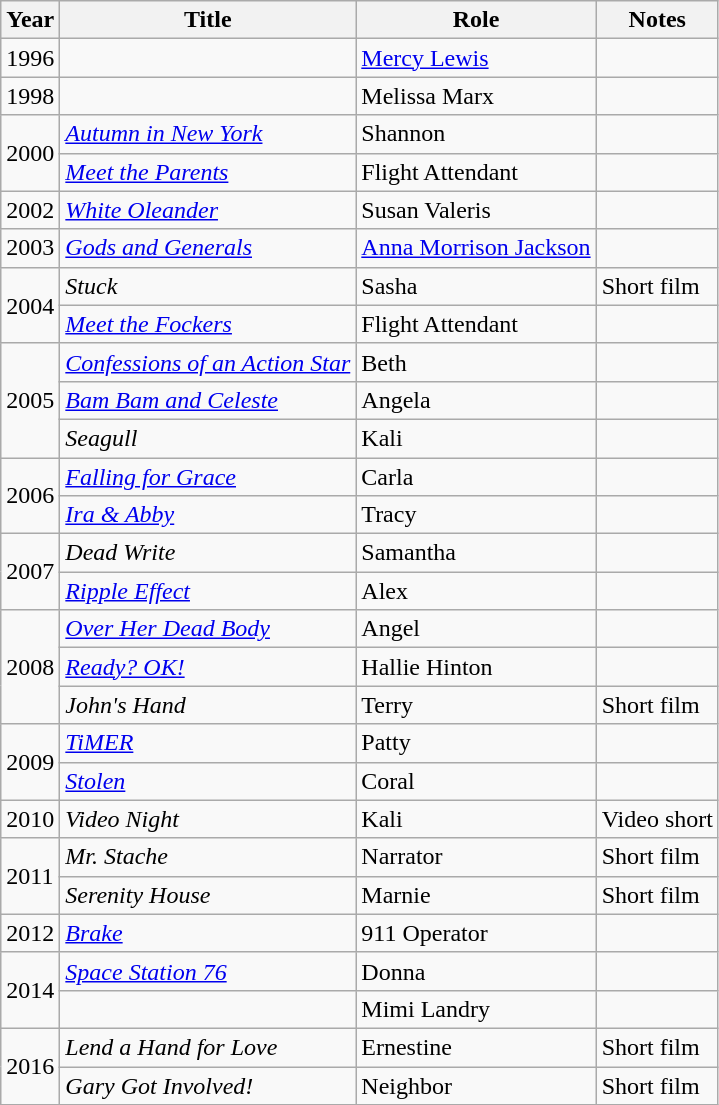<table class="wikitable sortable">
<tr>
<th>Year</th>
<th>Title</th>
<th>Role</th>
<th class="unsortable">Notes</th>
</tr>
<tr>
<td>1996</td>
<td><em></em></td>
<td><a href='#'>Mercy Lewis</a></td>
<td></td>
</tr>
<tr>
<td>1998</td>
<td><em></em></td>
<td>Melissa Marx</td>
<td></td>
</tr>
<tr>
<td rowspan="2">2000</td>
<td><em><a href='#'>Autumn in New York</a></em></td>
<td>Shannon</td>
<td></td>
</tr>
<tr>
<td><em><a href='#'>Meet the Parents</a></em></td>
<td>Flight Attendant</td>
<td></td>
</tr>
<tr>
<td>2002</td>
<td><em><a href='#'>White Oleander</a></em></td>
<td>Susan Valeris</td>
<td></td>
</tr>
<tr>
<td>2003</td>
<td><em><a href='#'>Gods and Generals</a></em></td>
<td><a href='#'>Anna Morrison Jackson</a></td>
<td></td>
</tr>
<tr>
<td rowspan="2">2004</td>
<td><em>Stuck</em></td>
<td>Sasha</td>
<td>Short film</td>
</tr>
<tr>
<td><em><a href='#'>Meet the Fockers</a></em></td>
<td>Flight Attendant</td>
<td></td>
</tr>
<tr>
<td rowspan="3">2005</td>
<td><em><a href='#'>Confessions of an Action Star</a></em></td>
<td>Beth</td>
<td></td>
</tr>
<tr>
<td><em><a href='#'>Bam Bam and Celeste</a></em></td>
<td>Angela</td>
<td></td>
</tr>
<tr>
<td><em>Seagull</em></td>
<td>Kali</td>
<td></td>
</tr>
<tr>
<td rowspan="2">2006</td>
<td><em><a href='#'>Falling for Grace</a></em></td>
<td>Carla</td>
<td></td>
</tr>
<tr>
<td><em><a href='#'>Ira & Abby</a></em></td>
<td>Tracy</td>
<td></td>
</tr>
<tr>
<td rowspan="2">2007</td>
<td><em>Dead Write</em></td>
<td>Samantha</td>
<td></td>
</tr>
<tr>
<td><em><a href='#'>Ripple Effect</a></em></td>
<td>Alex</td>
<td></td>
</tr>
<tr>
<td rowspan="3">2008</td>
<td><em><a href='#'>Over Her Dead Body</a></em></td>
<td>Angel</td>
<td></td>
</tr>
<tr>
<td><em><a href='#'>Ready? OK!</a></em></td>
<td>Hallie Hinton</td>
<td></td>
</tr>
<tr>
<td><em>John's Hand</em></td>
<td>Terry</td>
<td>Short film</td>
</tr>
<tr>
<td rowspan="2">2009</td>
<td><em><a href='#'>TiMER</a></em></td>
<td>Patty</td>
<td></td>
</tr>
<tr>
<td><em><a href='#'>Stolen</a></em></td>
<td>Coral</td>
<td></td>
</tr>
<tr>
<td>2010</td>
<td><em>Video Night</em></td>
<td>Kali</td>
<td>Video short</td>
</tr>
<tr>
<td rowspan="2">2011</td>
<td><em>Mr. Stache</em></td>
<td>Narrator</td>
<td>Short film</td>
</tr>
<tr>
<td><em>Serenity House</em></td>
<td>Marnie</td>
<td>Short film</td>
</tr>
<tr>
<td>2012</td>
<td><em><a href='#'>Brake</a></em></td>
<td>911 Operator</td>
<td></td>
</tr>
<tr>
<td rowspan="2">2014</td>
<td><em><a href='#'>Space Station 76</a></em></td>
<td>Donna</td>
<td></td>
</tr>
<tr>
<td><em></em></td>
<td>Mimi Landry</td>
<td></td>
</tr>
<tr>
<td rowspan="2">2016</td>
<td><em>Lend a Hand for Love</em></td>
<td>Ernestine</td>
<td>Short film</td>
</tr>
<tr>
<td><em>Gary Got Involved!</em></td>
<td>Neighbor</td>
<td>Short film</td>
</tr>
</table>
